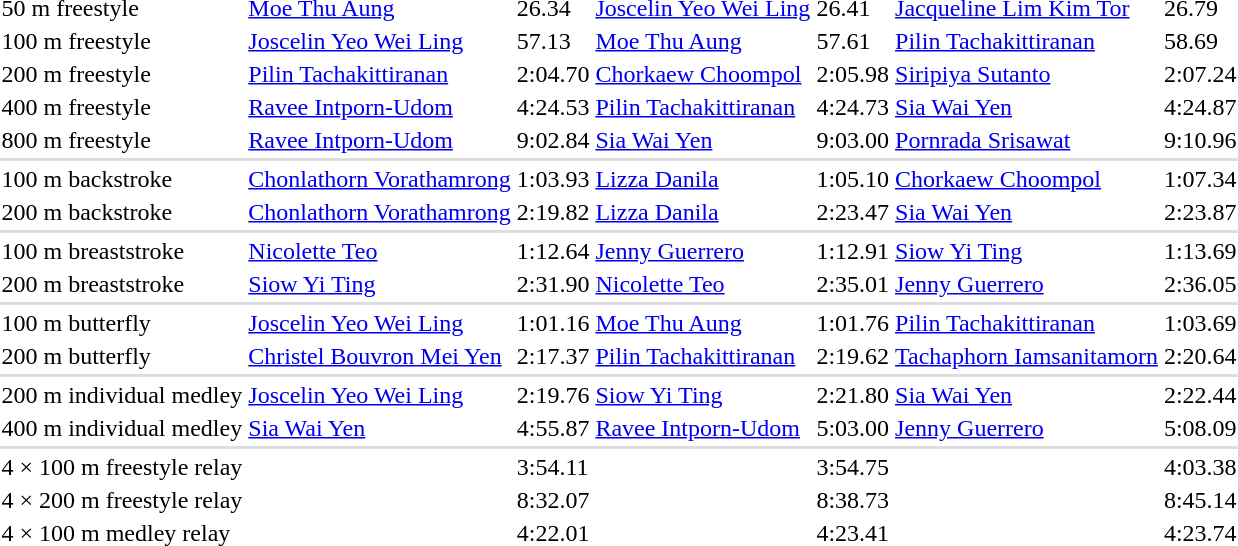<table>
<tr>
<td>50 m freestyle</td>
<td> <a href='#'>Moe Thu Aung</a></td>
<td>26.34</td>
<td> <a href='#'>Joscelin Yeo Wei Ling</a></td>
<td>26.41</td>
<td> <a href='#'>Jacqueline Lim Kim Tor</a></td>
<td>26.79</td>
</tr>
<tr>
<td>100 m freestyle</td>
<td> <a href='#'>Joscelin Yeo Wei Ling</a></td>
<td>57.13</td>
<td> <a href='#'>Moe Thu Aung</a></td>
<td>57.61</td>
<td> <a href='#'>Pilin Tachakittiranan</a></td>
<td>58.69</td>
</tr>
<tr>
<td>200 m freestyle</td>
<td> <a href='#'>Pilin Tachakittiranan</a></td>
<td>2:04.70</td>
<td> <a href='#'>Chorkaew Choompol</a></td>
<td>2:05.98</td>
<td> <a href='#'>Siripiya Sutanto</a></td>
<td>2:07.24</td>
</tr>
<tr>
<td>400 m freestyle</td>
<td> <a href='#'>Ravee Intporn-Udom</a></td>
<td>4:24.53</td>
<td> <a href='#'>Pilin Tachakittiranan</a></td>
<td>4:24.73</td>
<td> <a href='#'>Sia Wai Yen</a></td>
<td>4:24.87</td>
</tr>
<tr>
<td>800 m freestyle</td>
<td> <a href='#'>Ravee Intporn-Udom</a></td>
<td>9:02.84</td>
<td> <a href='#'>Sia Wai Yen</a></td>
<td>9:03.00</td>
<td> <a href='#'>Pornrada Srisawat</a></td>
<td>9:10.96</td>
</tr>
<tr bgcolor=#DDDDDD>
<td colspan=7></td>
</tr>
<tr>
<td>100 m backstroke</td>
<td> <a href='#'>Chonlathorn Vorathamrong</a></td>
<td>1:03.93</td>
<td> <a href='#'>Lizza Danila</a></td>
<td>1:05.10</td>
<td> <a href='#'>Chorkaew Choompol</a></td>
<td>1:07.34</td>
</tr>
<tr>
<td>200 m backstroke</td>
<td> <a href='#'>Chonlathorn Vorathamrong</a></td>
<td>2:19.82</td>
<td> <a href='#'>Lizza Danila</a></td>
<td>2:23.47</td>
<td> <a href='#'>Sia Wai Yen</a></td>
<td>2:23.87</td>
</tr>
<tr bgcolor=#DDDDDD>
<td colspan=7></td>
</tr>
<tr>
<td>100 m breaststroke</td>
<td> <a href='#'>Nicolette Teo</a></td>
<td>1:12.64</td>
<td> <a href='#'>Jenny Guerrero</a></td>
<td>1:12.91</td>
<td> <a href='#'>Siow Yi Ting</a></td>
<td>1:13.69</td>
</tr>
<tr>
<td>200 m breaststroke</td>
<td> <a href='#'>Siow Yi Ting</a></td>
<td>2:31.90</td>
<td> <a href='#'>Nicolette Teo</a></td>
<td>2:35.01</td>
<td> <a href='#'>Jenny Guerrero</a></td>
<td>2:36.05</td>
</tr>
<tr bgcolor=#DDDDDD>
<td colspan=7></td>
</tr>
<tr>
<td>100 m butterfly</td>
<td> <a href='#'>Joscelin Yeo Wei Ling</a></td>
<td>1:01.16</td>
<td> <a href='#'>Moe Thu Aung</a></td>
<td>1:01.76</td>
<td> <a href='#'>Pilin Tachakittiranan</a></td>
<td>1:03.69</td>
</tr>
<tr>
<td>200 m butterfly</td>
<td> <a href='#'>Christel Bouvron Mei Yen</a></td>
<td>2:17.37</td>
<td> <a href='#'>Pilin Tachakittiranan</a></td>
<td>2:19.62</td>
<td> <a href='#'>Tachaphorn Iamsanitamorn</a></td>
<td>2:20.64</td>
</tr>
<tr bgcolor=#DDDDDD>
<td colspan=7></td>
</tr>
<tr>
<td>200 m individual medley</td>
<td> <a href='#'>Joscelin Yeo Wei Ling</a></td>
<td>2:19.76</td>
<td> <a href='#'>Siow Yi Ting</a></td>
<td>2:21.80</td>
<td> <a href='#'>Sia Wai Yen</a></td>
<td>2:22.44</td>
</tr>
<tr>
<td>400 m individual medley</td>
<td> <a href='#'>Sia Wai Yen</a></td>
<td>4:55.87</td>
<td> <a href='#'>Ravee Intporn-Udom</a></td>
<td>5:03.00</td>
<td> <a href='#'>Jenny Guerrero</a></td>
<td>5:08.09</td>
</tr>
<tr bgcolor=#DDDDDD>
<td colspan=7></td>
</tr>
<tr>
<td>4 × 100 m freestyle relay</td>
<td></td>
<td>3:54.11</td>
<td></td>
<td>3:54.75</td>
<td></td>
<td>4:03.38</td>
</tr>
<tr>
<td>4 × 200 m freestyle relay</td>
<td></td>
<td>8:32.07</td>
<td></td>
<td>8:38.73</td>
<td></td>
<td>8:45.14</td>
</tr>
<tr>
<td>4 × 100 m medley relay</td>
<td></td>
<td>4:22.01</td>
<td></td>
<td>4:23.41</td>
<td></td>
<td>4:23.74</td>
</tr>
</table>
